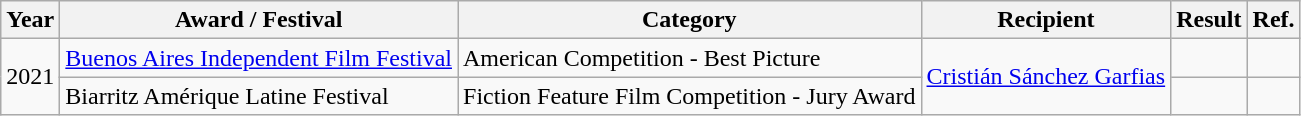<table class="wikitable">
<tr>
<th>Year</th>
<th>Award / Festival</th>
<th>Category</th>
<th>Recipient</th>
<th>Result</th>
<th>Ref.</th>
</tr>
<tr>
<td rowspan="2">2021</td>
<td><a href='#'>Buenos Aires Independent Film Festival</a></td>
<td>American Competition - Best Picture</td>
<td rowspan="2"><a href='#'>Cristián Sánchez Garfias</a></td>
<td></td>
<td></td>
</tr>
<tr>
<td>Biarritz Amérique Latine Festival</td>
<td>Fiction Feature Film Competition - Jury Award</td>
<td></td>
<td></td>
</tr>
</table>
